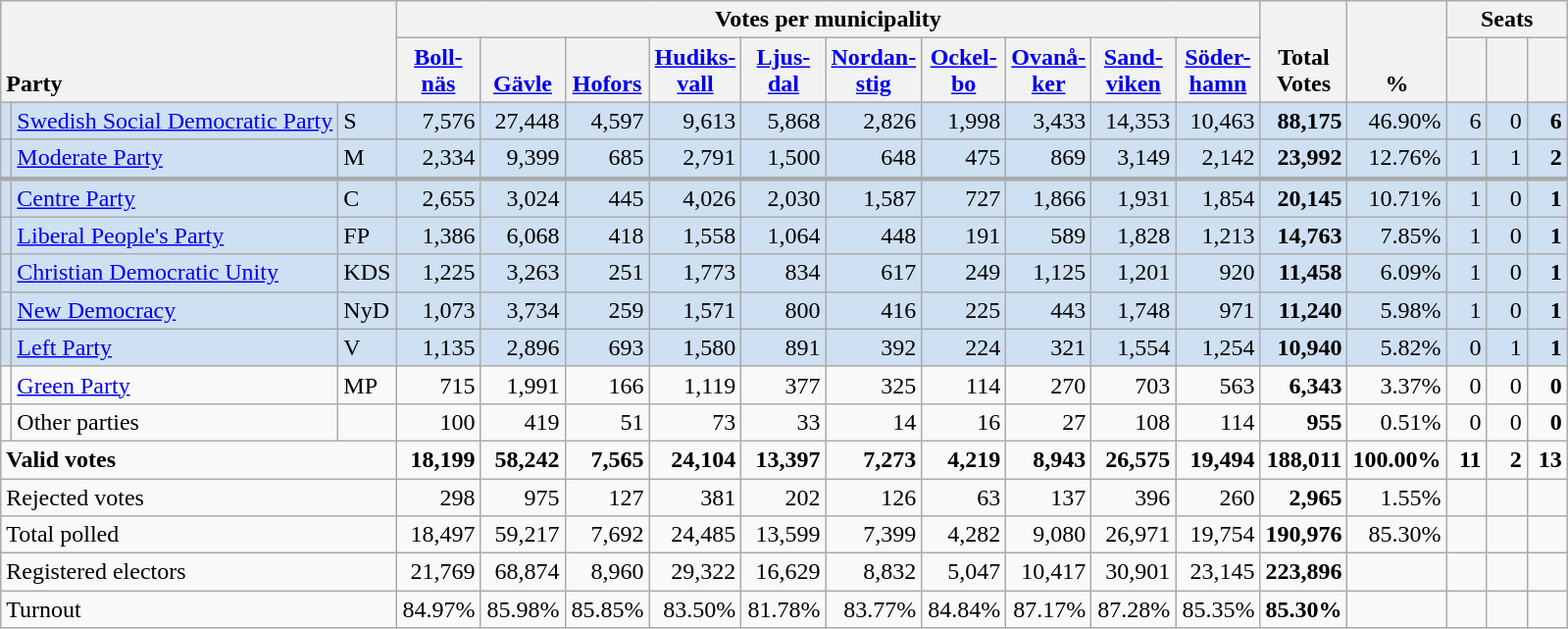<table class="wikitable" border="1" style="text-align:right;">
<tr>
<th style="text-align:left;" valign=bottom rowspan=2 colspan=3>Party</th>
<th colspan=10>Votes per municipality</th>
<th align=center valign=bottom rowspan=2 width="50">Total Votes</th>
<th align=center valign=bottom rowspan=2 width="50">%</th>
<th colspan=3>Seats</th>
</tr>
<tr>
<th align=center valign=bottom width="50"><a href='#'>Boll- näs</a></th>
<th align=center valign=bottom width="50"><a href='#'>Gävle</a></th>
<th align=center valign=bottom width="50"><a href='#'>Hofors</a></th>
<th align=center valign=bottom width="50"><a href='#'>Hudiks- vall</a></th>
<th align=center valign=bottom width="50"><a href='#'>Ljus- dal</a></th>
<th align=center valign=bottom width="50"><a href='#'>Nordan- stig</a></th>
<th align=center valign=bottom width="50"><a href='#'>Ockel- bo</a></th>
<th align=center valign=bottom width="50"><a href='#'>Ovanå- ker</a></th>
<th align=center valign=bottom width="50"><a href='#'>Sand- viken</a></th>
<th align=center valign=bottom width="50"><a href='#'>Söder- hamn</a></th>
<th align=center valign=bottom width="20"><small></small></th>
<th align=center valign=bottom width="20"><small><a href='#'></a></small></th>
<th align=center valign=bottom width="20"><small></small></th>
</tr>
<tr style="background:#CEE0F2;">
<td></td>
<td align=left style="white-space: nowrap;"><a href='#'>Swedish Social Democratic Party</a></td>
<td align=left>S</td>
<td>7,576</td>
<td>27,448</td>
<td>4,597</td>
<td>9,613</td>
<td>5,868</td>
<td>2,826</td>
<td>1,998</td>
<td>3,433</td>
<td>14,353</td>
<td>10,463</td>
<td><strong>88,175</strong></td>
<td>46.90%</td>
<td>6</td>
<td>0</td>
<td><strong>6</strong></td>
</tr>
<tr style="background:#CEE0F2;">
<td></td>
<td align=left><a href='#'>Moderate Party</a></td>
<td align=left>M</td>
<td>2,334</td>
<td>9,399</td>
<td>685</td>
<td>2,791</td>
<td>1,500</td>
<td>648</td>
<td>475</td>
<td>869</td>
<td>3,149</td>
<td>2,142</td>
<td><strong>23,992</strong></td>
<td>12.76%</td>
<td>1</td>
<td>1</td>
<td><strong>2</strong></td>
</tr>
<tr style="background:#CEE0F2; border-top:3px solid darkgray;">
<td></td>
<td align=left><a href='#'>Centre Party</a></td>
<td align=left>C</td>
<td>2,655</td>
<td>3,024</td>
<td>445</td>
<td>4,026</td>
<td>2,030</td>
<td>1,587</td>
<td>727</td>
<td>1,866</td>
<td>1,931</td>
<td>1,854</td>
<td><strong>20,145</strong></td>
<td>10.71%</td>
<td>1</td>
<td>0</td>
<td><strong>1</strong></td>
</tr>
<tr style="background:#CEE0F2;">
<td></td>
<td align=left><a href='#'>Liberal People's Party</a></td>
<td align=left>FP</td>
<td>1,386</td>
<td>6,068</td>
<td>418</td>
<td>1,558</td>
<td>1,064</td>
<td>448</td>
<td>191</td>
<td>589</td>
<td>1,828</td>
<td>1,213</td>
<td><strong>14,763</strong></td>
<td>7.85%</td>
<td>1</td>
<td>0</td>
<td><strong>1</strong></td>
</tr>
<tr style="background:#CEE0F2;">
<td></td>
<td align=left><a href='#'>Christian Democratic Unity</a></td>
<td align=left>KDS</td>
<td>1,225</td>
<td>3,263</td>
<td>251</td>
<td>1,773</td>
<td>834</td>
<td>617</td>
<td>249</td>
<td>1,125</td>
<td>1,201</td>
<td>920</td>
<td><strong>11,458</strong></td>
<td>6.09%</td>
<td>1</td>
<td>0</td>
<td><strong>1</strong></td>
</tr>
<tr style="background:#CEE0F2;">
<td></td>
<td align=left><a href='#'>New Democracy</a></td>
<td align=left>NyD</td>
<td>1,073</td>
<td>3,734</td>
<td>259</td>
<td>1,571</td>
<td>800</td>
<td>416</td>
<td>225</td>
<td>443</td>
<td>1,748</td>
<td>971</td>
<td><strong>11,240</strong></td>
<td>5.98%</td>
<td>1</td>
<td>0</td>
<td><strong>1</strong></td>
</tr>
<tr style="background:#CEE0F2;">
<td></td>
<td align=left><a href='#'>Left Party</a></td>
<td align=left>V</td>
<td>1,135</td>
<td>2,896</td>
<td>693</td>
<td>1,580</td>
<td>891</td>
<td>392</td>
<td>224</td>
<td>321</td>
<td>1,554</td>
<td>1,254</td>
<td><strong>10,940</strong></td>
<td>5.82%</td>
<td>0</td>
<td>1</td>
<td><strong>1</strong></td>
</tr>
<tr>
<td></td>
<td align=left><a href='#'>Green Party</a></td>
<td align=left>MP</td>
<td>715</td>
<td>1,991</td>
<td>166</td>
<td>1,119</td>
<td>377</td>
<td>325</td>
<td>114</td>
<td>270</td>
<td>703</td>
<td>563</td>
<td><strong>6,343</strong></td>
<td>3.37%</td>
<td>0</td>
<td>0</td>
<td><strong>0</strong></td>
</tr>
<tr>
<td></td>
<td align=left>Other parties</td>
<td></td>
<td>100</td>
<td>419</td>
<td>51</td>
<td>73</td>
<td>33</td>
<td>14</td>
<td>16</td>
<td>27</td>
<td>108</td>
<td>114</td>
<td><strong>955</strong></td>
<td>0.51%</td>
<td>0</td>
<td>0</td>
<td><strong>0</strong></td>
</tr>
<tr style="font-weight:bold">
<td align=left colspan=3>Valid votes</td>
<td>18,199</td>
<td>58,242</td>
<td>7,565</td>
<td>24,104</td>
<td>13,397</td>
<td>7,273</td>
<td>4,219</td>
<td>8,943</td>
<td>26,575</td>
<td>19,494</td>
<td>188,011</td>
<td>100.00%</td>
<td>11</td>
<td>2</td>
<td>13</td>
</tr>
<tr>
<td align=left colspan=3>Rejected votes</td>
<td>298</td>
<td>975</td>
<td>127</td>
<td>381</td>
<td>202</td>
<td>126</td>
<td>63</td>
<td>137</td>
<td>396</td>
<td>260</td>
<td><strong>2,965</strong></td>
<td>1.55%</td>
<td></td>
<td></td>
<td></td>
</tr>
<tr>
<td align=left colspan=3>Total polled</td>
<td>18,497</td>
<td>59,217</td>
<td>7,692</td>
<td>24,485</td>
<td>13,599</td>
<td>7,399</td>
<td>4,282</td>
<td>9,080</td>
<td>26,971</td>
<td>19,754</td>
<td><strong>190,976</strong></td>
<td>85.30%</td>
<td></td>
<td></td>
<td></td>
</tr>
<tr>
<td align=left colspan=3>Registered electors</td>
<td>21,769</td>
<td>68,874</td>
<td>8,960</td>
<td>29,322</td>
<td>16,629</td>
<td>8,832</td>
<td>5,047</td>
<td>10,417</td>
<td>30,901</td>
<td>23,145</td>
<td><strong>223,896</strong></td>
<td></td>
<td></td>
<td></td>
<td></td>
</tr>
<tr>
<td align=left colspan=3>Turnout</td>
<td>84.97%</td>
<td>85.98%</td>
<td>85.85%</td>
<td>83.50%</td>
<td>81.78%</td>
<td>83.77%</td>
<td>84.84%</td>
<td>87.17%</td>
<td>87.28%</td>
<td>85.35%</td>
<td><strong>85.30%</strong></td>
<td></td>
<td></td>
<td></td>
<td></td>
</tr>
</table>
